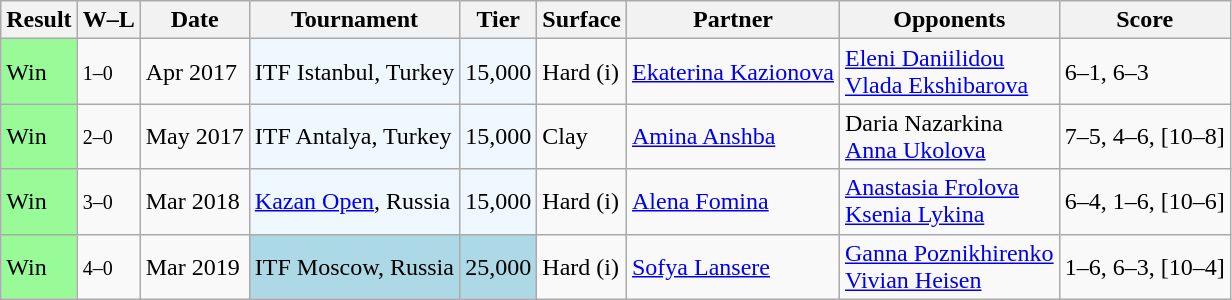<table class="sortable wikitable">
<tr>
<th>Result</th>
<th class="unsortable">W–L</th>
<th>Date</th>
<th>Tournament</th>
<th>Tier</th>
<th>Surface</th>
<th>Partner</th>
<th>Opponents</th>
<th class="unsortable">Score</th>
</tr>
<tr>
<td style="background:#98fb98;">Win</td>
<td><small>1–0</small></td>
<td>Apr 2017</td>
<td style="background:#f0f8ff;">ITF Istanbul, Turkey</td>
<td style="background:#f0f8ff;">15,000</td>
<td>Hard (i)</td>
<td> <a href='#'>Ekaterina Kazionova</a></td>
<td> <a href='#'>Eleni Daniilidou</a> <br>  <a href='#'>Vlada Ekshibarova</a></td>
<td>6–1, 6–3</td>
</tr>
<tr>
<td style="background:#98fb98;">Win</td>
<td><small>2–0</small></td>
<td>May 2017</td>
<td style="background:#f0f8ff;">ITF Antalya, Turkey</td>
<td style="background:#f0f8ff;">15,000</td>
<td>Clay</td>
<td> <a href='#'>Amina Anshba</a></td>
<td> Daria Nazarkina <br>  <a href='#'>Anna Ukolova</a></td>
<td>7–5, 4–6, [10–8]</td>
</tr>
<tr>
<td style="background:#98fb98;">Win</td>
<td><small>3–0</small></td>
<td>Mar 2018</td>
<td style="background:#f0f8ff;"><a href='#'>Kazan Open</a>, Russia</td>
<td style="background:#f0f8ff;">15,000</td>
<td>Hard (i)</td>
<td> <a href='#'>Alena Fomina</a></td>
<td> <a href='#'>Anastasia Frolova</a> <br>  <a href='#'>Ksenia Lykina</a></td>
<td>6–4, 1–6, [10–6]</td>
</tr>
<tr>
<td style="background:#98fb98;">Win</td>
<td><small>4–0</small></td>
<td>Mar 2019</td>
<td style="background:lightblue;">ITF Moscow, Russia</td>
<td style="background:lightblue;">25,000</td>
<td>Hard (i)</td>
<td> <a href='#'>Sofya Lansere</a></td>
<td> <a href='#'>Ganna Poznikhirenko</a> <br>  <a href='#'>Vivian Heisen</a></td>
<td>1–6, 6–3, [10–4]</td>
</tr>
</table>
